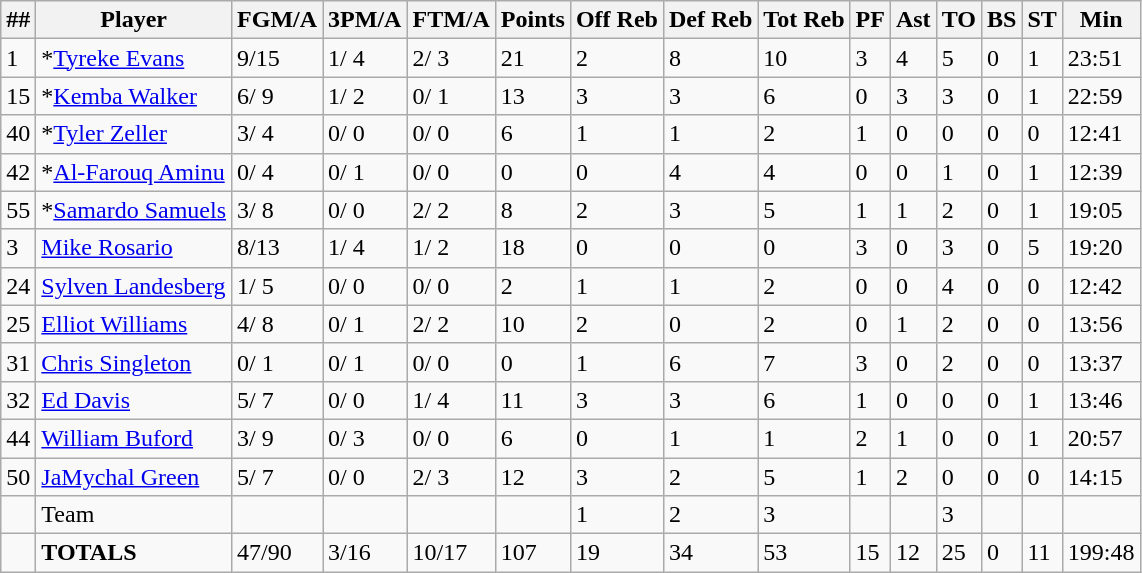<table class="wikitable sortable">
<tr>
<th>##</th>
<th>Player</th>
<th>FGM/A</th>
<th>3PM/A</th>
<th>FTM/A</th>
<th>Points</th>
<th>Off Reb</th>
<th>Def Reb</th>
<th>Tot Reb</th>
<th>PF</th>
<th>Ast</th>
<th>TO</th>
<th>BS</th>
<th>ST</th>
<th>Min</th>
</tr>
<tr>
<td>1</td>
<td>*<a href='#'>Tyreke Evans</a></td>
<td>9/15</td>
<td>1/ 4</td>
<td>2/ 3</td>
<td>21</td>
<td>2</td>
<td>8</td>
<td>10</td>
<td>3</td>
<td>4</td>
<td>5</td>
<td>0</td>
<td>1</td>
<td>23:51</td>
</tr>
<tr>
<td>15</td>
<td>*<a href='#'>Kemba Walker</a></td>
<td>6/ 9</td>
<td>1/ 2</td>
<td>0/ 1</td>
<td>13</td>
<td>3</td>
<td>3</td>
<td>6</td>
<td>0</td>
<td>3</td>
<td>3</td>
<td>0</td>
<td>1</td>
<td>22:59</td>
</tr>
<tr>
<td>40</td>
<td>*<a href='#'>Tyler Zeller</a></td>
<td>3/ 4</td>
<td>0/ 0</td>
<td>0/ 0</td>
<td>6</td>
<td>1</td>
<td>1</td>
<td>2</td>
<td>1</td>
<td>0</td>
<td>0</td>
<td>0</td>
<td>0</td>
<td>12:41</td>
</tr>
<tr>
<td>42</td>
<td>*<a href='#'>Al-Farouq Aminu</a></td>
<td>0/ 4</td>
<td>0/ 1</td>
<td>0/ 0</td>
<td>0</td>
<td>0</td>
<td>4</td>
<td>4</td>
<td>0</td>
<td>0</td>
<td>1</td>
<td>0</td>
<td>1</td>
<td>12:39</td>
</tr>
<tr>
<td>55</td>
<td>*<a href='#'>Samardo Samuels</a></td>
<td>3/ 8</td>
<td>0/ 0</td>
<td>2/ 2</td>
<td>8</td>
<td>2</td>
<td>3</td>
<td>5</td>
<td>1</td>
<td>1</td>
<td>2</td>
<td>0</td>
<td>1</td>
<td>19:05</td>
</tr>
<tr>
<td>3</td>
<td><a href='#'>Mike Rosario</a></td>
<td>8/13</td>
<td>1/ 4</td>
<td>1/ 2</td>
<td>18</td>
<td>0</td>
<td>0</td>
<td>0</td>
<td>3</td>
<td>0</td>
<td>3</td>
<td>0</td>
<td>5</td>
<td>19:20</td>
</tr>
<tr>
<td>24</td>
<td><a href='#'>Sylven Landesberg</a></td>
<td>1/ 5</td>
<td>0/ 0</td>
<td>0/ 0</td>
<td>2</td>
<td>1</td>
<td>1</td>
<td>2</td>
<td>0</td>
<td>0</td>
<td>4</td>
<td>0</td>
<td>0</td>
<td>12:42</td>
</tr>
<tr>
<td>25</td>
<td><a href='#'>Elliot Williams</a></td>
<td>4/ 8</td>
<td>0/ 1</td>
<td>2/ 2</td>
<td>10</td>
<td>2</td>
<td>0</td>
<td>2</td>
<td>0</td>
<td>1</td>
<td>2</td>
<td>0</td>
<td>0</td>
<td>13:56</td>
</tr>
<tr>
<td>31</td>
<td><a href='#'>Chris Singleton</a></td>
<td>0/ 1</td>
<td>0/ 1</td>
<td>0/ 0</td>
<td>0</td>
<td>1</td>
<td>6</td>
<td>7</td>
<td>3</td>
<td>0</td>
<td>2</td>
<td>0</td>
<td>0</td>
<td>13:37</td>
</tr>
<tr>
<td>32</td>
<td><a href='#'>Ed Davis</a></td>
<td>5/ 7</td>
<td>0/ 0</td>
<td>1/ 4</td>
<td>11</td>
<td>3</td>
<td>3</td>
<td>6</td>
<td>1</td>
<td>0</td>
<td>0</td>
<td>0</td>
<td>1</td>
<td>13:46</td>
</tr>
<tr>
<td>44</td>
<td><a href='#'>William Buford</a></td>
<td>3/ 9</td>
<td>0/ 3</td>
<td>0/ 0</td>
<td>6</td>
<td>0</td>
<td>1</td>
<td>1</td>
<td>2</td>
<td>1</td>
<td>0</td>
<td>0</td>
<td>1</td>
<td>20:57</td>
</tr>
<tr>
<td>50</td>
<td><a href='#'>JaMychal Green</a></td>
<td>5/ 7</td>
<td>0/ 0</td>
<td>2/ 3</td>
<td>12</td>
<td>3</td>
<td>2</td>
<td>5</td>
<td>1</td>
<td>2</td>
<td>0</td>
<td>0</td>
<td>0</td>
<td>14:15</td>
</tr>
<tr>
<td></td>
<td>Team</td>
<td></td>
<td></td>
<td></td>
<td></td>
<td>1</td>
<td>2</td>
<td>3</td>
<td></td>
<td></td>
<td>3</td>
<td></td>
<td></td>
<td></td>
</tr>
<tr>
<td></td>
<td><strong>TOTALS</strong></td>
<td>47/90</td>
<td>3/16</td>
<td>10/17</td>
<td>107</td>
<td>19</td>
<td>34</td>
<td>53</td>
<td>15</td>
<td>12</td>
<td>25</td>
<td>0</td>
<td>11</td>
<td>199:48</td>
</tr>
</table>
